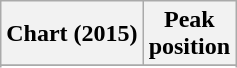<table class="wikitable sortable plainrowheaders" style="text-align:center">
<tr>
<th>Chart (2015)</th>
<th>Peak<br>position</th>
</tr>
<tr>
</tr>
<tr>
</tr>
</table>
